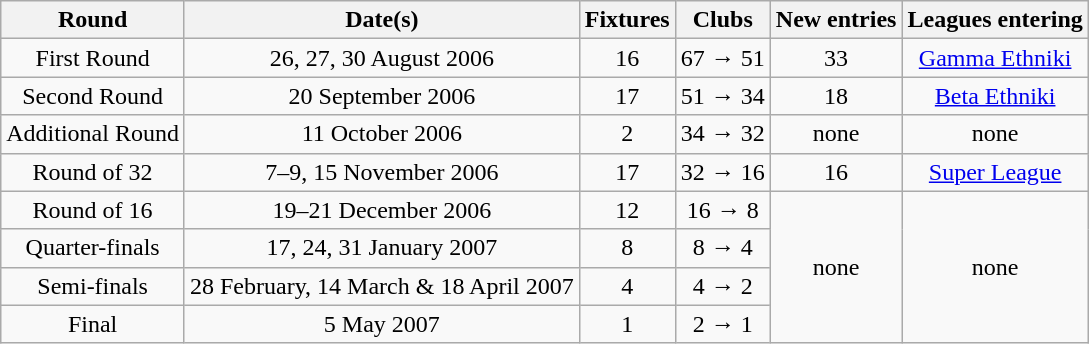<table class="wikitable" style="text-align:center">
<tr>
<th>Round</th>
<th>Date(s)</th>
<th>Fixtures</th>
<th>Clubs</th>
<th>New entries</th>
<th>Leagues entering</th>
</tr>
<tr>
<td>First Round</td>
<td>26, 27, 30 August 2006</td>
<td>16</td>
<td>67 → 51</td>
<td>33</td>
<td><a href='#'>Gamma Ethniki</a></td>
</tr>
<tr>
<td>Second Round</td>
<td>20 September 2006</td>
<td>17</td>
<td>51 → 34</td>
<td>18</td>
<td><a href='#'>Beta Ethniki</a></td>
</tr>
<tr>
<td>Additional Round</td>
<td>11 October 2006</td>
<td>2</td>
<td>34 → 32</td>
<td>none</td>
<td>none</td>
</tr>
<tr>
<td>Round of 32</td>
<td>7–9, 15 November 2006</td>
<td>17</td>
<td>32 → 16</td>
<td>16</td>
<td><a href='#'>Super League</a></td>
</tr>
<tr>
<td>Round of 16</td>
<td>19–21 December 2006</td>
<td>12</td>
<td>16 → 8</td>
<td rowspan=4>none</td>
<td rowspan=4>none</td>
</tr>
<tr>
<td>Quarter-finals</td>
<td>17, 24, 31 January 2007</td>
<td>8</td>
<td>8 → 4</td>
</tr>
<tr>
<td>Semi-finals</td>
<td>28 February, 14 March & 18 April 2007</td>
<td>4</td>
<td>4 → 2</td>
</tr>
<tr>
<td>Final</td>
<td>5 May 2007</td>
<td>1</td>
<td>2 → 1</td>
</tr>
</table>
